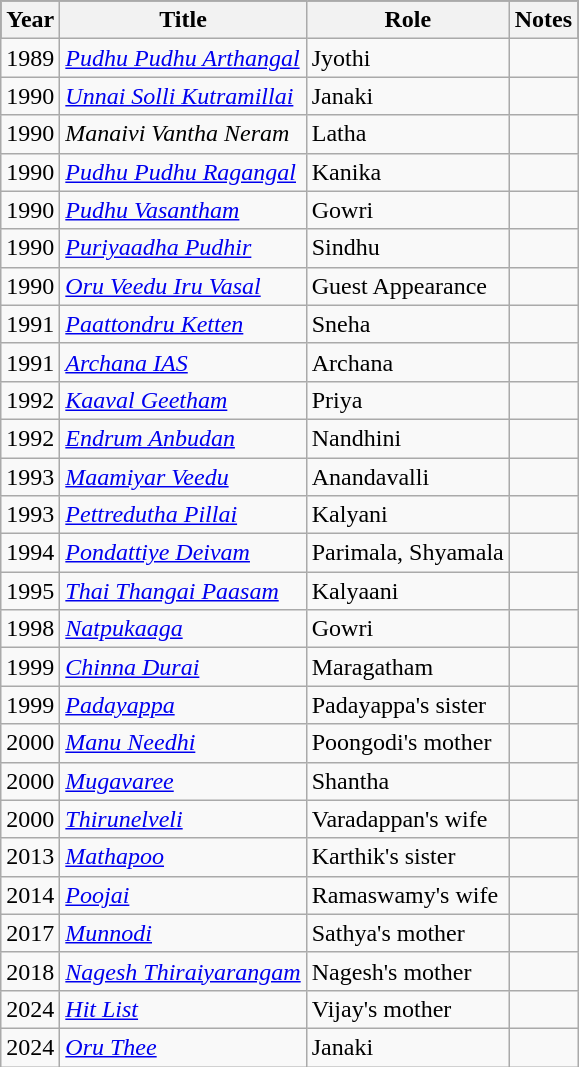<table class="wikitable sortable">
<tr style="background:#000;">
<th scope="col">Year</th>
<th scope="col">Title</th>
<th scope="col">Role</th>
<th class="unsortable" scope="col">Notes</th>
</tr>
<tr>
<td>1989</td>
<td><em><a href='#'>Pudhu Pudhu Arthangal</a></em></td>
<td>Jyothi</td>
<td></td>
</tr>
<tr>
<td>1990</td>
<td><em><a href='#'>Unnai Solli Kutramillai</a></em></td>
<td>Janaki</td>
<td></td>
</tr>
<tr>
<td>1990</td>
<td><em>Manaivi Vantha Neram</em></td>
<td>Latha</td>
<td></td>
</tr>
<tr>
<td>1990</td>
<td><em><a href='#'>Pudhu Pudhu Ragangal</a></em></td>
<td>Kanika</td>
<td></td>
</tr>
<tr>
<td>1990</td>
<td><em><a href='#'>Pudhu Vasantham</a></em></td>
<td>Gowri</td>
<td></td>
</tr>
<tr>
<td>1990</td>
<td><em><a href='#'>Puriyaadha Pudhir</a></em></td>
<td>Sindhu</td>
<td></td>
</tr>
<tr>
<td>1990</td>
<td><em><a href='#'>Oru Veedu Iru Vasal</a></em></td>
<td>Guest Appearance</td>
<td></td>
</tr>
<tr>
<td>1991</td>
<td><em><a href='#'>Paattondru Ketten</a></em></td>
<td>Sneha</td>
<td></td>
</tr>
<tr>
<td>1991</td>
<td><em><a href='#'>Archana IAS</a></em></td>
<td>Archana</td>
<td></td>
</tr>
<tr>
<td>1992</td>
<td><em><a href='#'>Kaaval Geetham</a></em></td>
<td>Priya</td>
<td></td>
</tr>
<tr>
<td>1992</td>
<td><em><a href='#'>Endrum Anbudan</a></em></td>
<td>Nandhini</td>
<td></td>
</tr>
<tr>
<td>1993</td>
<td><em><a href='#'>Maamiyar Veedu</a></em></td>
<td>Anandavalli</td>
<td></td>
</tr>
<tr>
<td>1993</td>
<td><em><a href='#'>Pettredutha Pillai</a></em></td>
<td>Kalyani</td>
<td></td>
</tr>
<tr>
<td>1994</td>
<td><em><a href='#'>Pondattiye Deivam</a></em></td>
<td>Parimala, Shyamala</td>
<td></td>
</tr>
<tr>
<td>1995</td>
<td><em><a href='#'>Thai Thangai Paasam</a></em></td>
<td>Kalyaani</td>
<td></td>
</tr>
<tr>
<td>1998</td>
<td><em><a href='#'>Natpukaaga</a></em></td>
<td>Gowri</td>
<td></td>
</tr>
<tr>
<td>1999</td>
<td><em><a href='#'>Chinna Durai</a></em></td>
<td>Maragatham</td>
<td></td>
</tr>
<tr>
<td>1999</td>
<td><em><a href='#'>Padayappa</a></em></td>
<td>Padayappa's sister</td>
<td></td>
</tr>
<tr>
<td>2000</td>
<td><em><a href='#'>Manu Needhi</a></em></td>
<td>Poongodi's mother</td>
<td></td>
</tr>
<tr>
<td>2000</td>
<td><em><a href='#'>Mugavaree</a></em></td>
<td>Shantha</td>
<td></td>
</tr>
<tr>
<td>2000</td>
<td><em><a href='#'>Thirunelveli</a></em></td>
<td>Varadappan's wife</td>
<td></td>
</tr>
<tr>
<td>2013</td>
<td><em><a href='#'>Mathapoo</a></em></td>
<td>Karthik's sister</td>
<td></td>
</tr>
<tr>
<td>2014</td>
<td><em><a href='#'>Poojai</a></em></td>
<td>Ramaswamy's wife</td>
<td></td>
</tr>
<tr>
<td>2017</td>
<td><em><a href='#'>Munnodi</a></em></td>
<td>Sathya's mother</td>
<td></td>
</tr>
<tr>
<td>2018</td>
<td><em><a href='#'>Nagesh Thiraiyarangam</a></em></td>
<td>Nagesh's mother</td>
<td></td>
</tr>
<tr>
<td>2024</td>
<td><em><a href='#'>Hit List</a></em></td>
<td>Vijay's mother</td>
<td></td>
</tr>
<tr>
<td>2024</td>
<td><em><a href='#'>Oru Thee</a></em></td>
<td>Janaki</td>
<td></td>
</tr>
</table>
